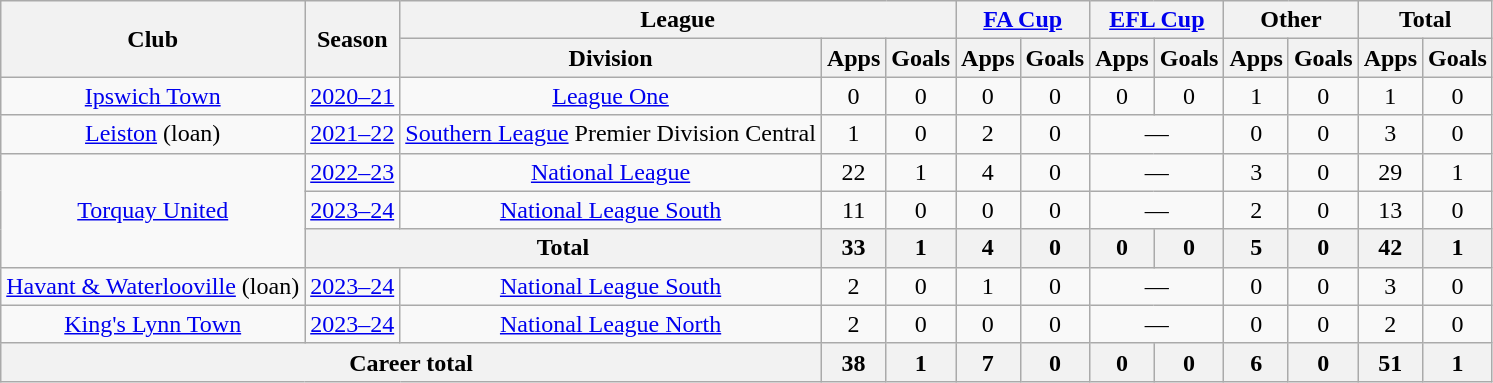<table class="wikitable" style="text-align: center">
<tr>
<th rowspan="2">Club</th>
<th rowspan="2">Season</th>
<th colspan="3">League</th>
<th colspan="2"><a href='#'>FA Cup</a></th>
<th colspan="2"><a href='#'>EFL Cup</a></th>
<th colspan="2">Other</th>
<th colspan="2">Total</th>
</tr>
<tr>
<th>Division</th>
<th>Apps</th>
<th>Goals</th>
<th>Apps</th>
<th>Goals</th>
<th>Apps</th>
<th>Goals</th>
<th>Apps</th>
<th>Goals</th>
<th>Apps</th>
<th>Goals</th>
</tr>
<tr>
<td><a href='#'>Ipswich Town</a></td>
<td><a href='#'>2020–21</a></td>
<td><a href='#'>League One</a></td>
<td>0</td>
<td>0</td>
<td>0</td>
<td>0</td>
<td>0</td>
<td>0</td>
<td>1</td>
<td>0</td>
<td>1</td>
<td>0</td>
</tr>
<tr>
<td><a href='#'>Leiston</a> (loan)</td>
<td><a href='#'>2021–22</a></td>
<td><a href='#'>Southern League</a> Premier Division Central</td>
<td>1</td>
<td>0</td>
<td>2</td>
<td>0</td>
<td colspan="2">—</td>
<td>0</td>
<td>0</td>
<td>3</td>
<td>0</td>
</tr>
<tr>
<td rowspan="3"><a href='#'>Torquay United</a></td>
<td><a href='#'>2022–23</a></td>
<td><a href='#'>National League</a></td>
<td>22</td>
<td>1</td>
<td>4</td>
<td>0</td>
<td colspan="2">—</td>
<td>3</td>
<td>0</td>
<td>29</td>
<td>1</td>
</tr>
<tr>
<td><a href='#'>2023–24</a></td>
<td><a href='#'>National League South</a></td>
<td>11</td>
<td>0</td>
<td>0</td>
<td>0</td>
<td colspan="2">—</td>
<td>2</td>
<td>0</td>
<td>13</td>
<td>0</td>
</tr>
<tr>
<th colspan="2">Total</th>
<th>33</th>
<th>1</th>
<th>4</th>
<th>0</th>
<th>0</th>
<th>0</th>
<th>5</th>
<th>0</th>
<th>42</th>
<th>1</th>
</tr>
<tr>
<td><a href='#'>Havant & Waterlooville</a> (loan)</td>
<td><a href='#'>2023–24</a></td>
<td><a href='#'>National League South</a></td>
<td>2</td>
<td>0</td>
<td>1</td>
<td>0</td>
<td colspan="2">—</td>
<td>0</td>
<td>0</td>
<td>3</td>
<td>0</td>
</tr>
<tr>
<td><a href='#'>King's Lynn Town</a></td>
<td><a href='#'>2023–24</a></td>
<td><a href='#'>National League North</a></td>
<td>2</td>
<td>0</td>
<td>0</td>
<td>0</td>
<td colspan="2">—</td>
<td>0</td>
<td>0</td>
<td>2</td>
<td>0</td>
</tr>
<tr>
<th colspan="3">Career total</th>
<th>38</th>
<th>1</th>
<th>7</th>
<th>0</th>
<th>0</th>
<th>0</th>
<th>6</th>
<th>0</th>
<th>51</th>
<th>1</th>
</tr>
</table>
